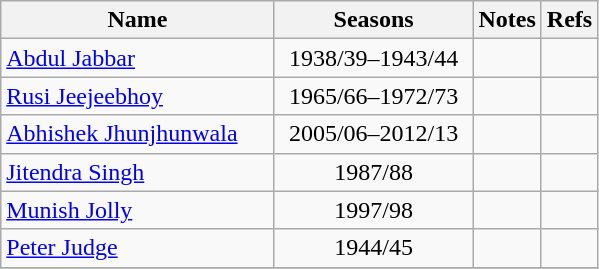<table class="wikitable">
<tr>
<th style="width:175px">Name</th>
<th style="width:125px">Seasons</th>
<th>Notes</th>
<th>Refs</th>
</tr>
<tr>
<td><a href='#'>Abdul Jabbar</a></td>
<td align="center">1938/39–1943/44</td>
<td></td>
<td></td>
</tr>
<tr>
<td><a href='#'>Rusi Jeejeebhoy</a></td>
<td align="center">1965/66–1972/73</td>
<td></td>
<td></td>
</tr>
<tr>
<td><a href='#'>Abhishek Jhunjhunwala</a></td>
<td align="center">2005/06–2012/13</td>
<td></td>
<td></td>
</tr>
<tr>
<td><a href='#'>Jitendra Singh</a></td>
<td align="center">1987/88</td>
<td></td>
<td></td>
</tr>
<tr>
<td><a href='#'>Munish Jolly</a></td>
<td align="center">1997/98</td>
<td></td>
<td></td>
</tr>
<tr>
<td><a href='#'>Peter Judge</a></td>
<td align="center">1944/45</td>
<td></td>
<td></td>
</tr>
<tr>
</tr>
</table>
